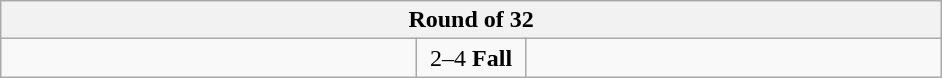<table class="wikitable" style="text-align: center;">
<tr>
<th colspan=3>Round of 32</th>
</tr>
<tr>
<td align=left width="270"></td>
<td align=center width="65">2–4 <strong>Fall</strong></td>
<td align=left width="270"><strong></strong></td>
</tr>
</table>
